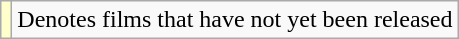<table class="wikitable">
<tr>
<td style="background:#FFFFCC;"></td>
<td>Denotes films that have not yet been released</td>
</tr>
</table>
